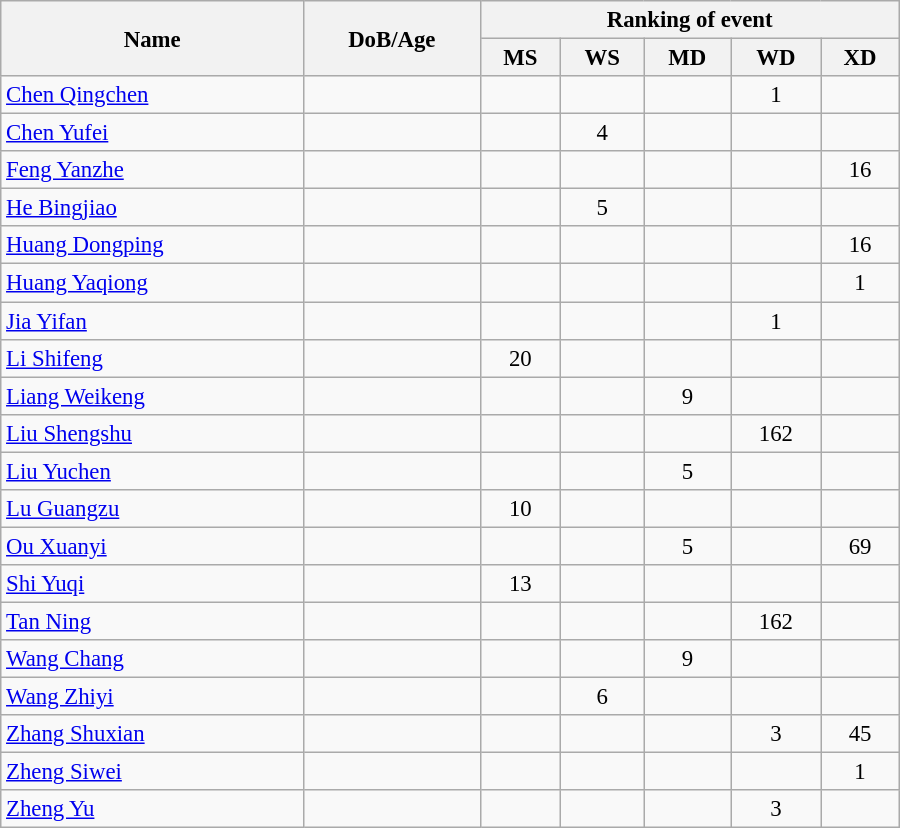<table class="wikitable" style="width:600px; font-size:95%; text-align:center">
<tr>
<th rowspan="2" align="left">Name</th>
<th rowspan="2" align="left">DoB/Age</th>
<th colspan="5" align="center">Ranking of event</th>
</tr>
<tr>
<th align="left">MS</th>
<th align="left">WS</th>
<th align="left">MD</th>
<th align="left">WD</th>
<th align="left">XD</th>
</tr>
<tr>
<td align="left"><a href='#'>Chen Qingchen</a></td>
<td align="left"></td>
<td></td>
<td></td>
<td></td>
<td>1</td>
<td></td>
</tr>
<tr>
<td align="left"><a href='#'>Chen Yufei</a></td>
<td align="left"></td>
<td></td>
<td>4</td>
<td></td>
<td></td>
<td></td>
</tr>
<tr>
<td align="left"><a href='#'>Feng Yanzhe</a></td>
<td align="left"></td>
<td></td>
<td></td>
<td></td>
<td></td>
<td>16</td>
</tr>
<tr>
<td align="left"><a href='#'>He Bingjiao</a></td>
<td align="left"></td>
<td></td>
<td>5</td>
<td></td>
<td></td>
<td></td>
</tr>
<tr>
<td align="left"><a href='#'>Huang Dongping</a></td>
<td align="left"></td>
<td></td>
<td></td>
<td></td>
<td></td>
<td>16</td>
</tr>
<tr>
<td align="left"><a href='#'>Huang Yaqiong</a></td>
<td align="left"></td>
<td></td>
<td></td>
<td></td>
<td></td>
<td>1</td>
</tr>
<tr>
<td align="left"><a href='#'>Jia Yifan</a></td>
<td align="left"></td>
<td></td>
<td></td>
<td></td>
<td>1</td>
<td></td>
</tr>
<tr>
<td align="left"><a href='#'>Li Shifeng</a></td>
<td align="left"></td>
<td>20</td>
<td></td>
<td></td>
<td></td>
<td></td>
</tr>
<tr>
<td align="left"><a href='#'>Liang Weikeng</a></td>
<td align="left"></td>
<td></td>
<td></td>
<td>9</td>
<td></td>
<td></td>
</tr>
<tr>
<td align="left"><a href='#'>Liu Shengshu</a></td>
<td align="left"></td>
<td></td>
<td></td>
<td></td>
<td>162</td>
<td></td>
</tr>
<tr>
<td align="left"><a href='#'>Liu Yuchen</a></td>
<td align="left"></td>
<td></td>
<td></td>
<td>5</td>
<td></td>
<td></td>
</tr>
<tr>
<td align="left"><a href='#'>Lu Guangzu</a></td>
<td align="left"></td>
<td>10</td>
<td></td>
<td></td>
<td></td>
<td></td>
</tr>
<tr>
<td align="left"><a href='#'>Ou Xuanyi</a></td>
<td align="left"></td>
<td></td>
<td></td>
<td>5</td>
<td></td>
<td>69</td>
</tr>
<tr>
<td align="left"><a href='#'>Shi Yuqi</a></td>
<td align="left"></td>
<td>13</td>
<td></td>
<td></td>
<td></td>
<td></td>
</tr>
<tr>
<td align="left"><a href='#'>Tan Ning</a></td>
<td align="left"></td>
<td></td>
<td></td>
<td></td>
<td>162</td>
<td></td>
</tr>
<tr>
<td align="left"><a href='#'>Wang Chang</a></td>
<td align="left"></td>
<td></td>
<td></td>
<td>9</td>
<td></td>
<td></td>
</tr>
<tr>
<td align="left"><a href='#'>Wang Zhiyi</a></td>
<td align="left"></td>
<td></td>
<td>6</td>
<td></td>
<td></td>
<td></td>
</tr>
<tr>
<td align="left"><a href='#'>Zhang Shuxian</a></td>
<td align="left"></td>
<td></td>
<td></td>
<td></td>
<td>3</td>
<td>45</td>
</tr>
<tr>
<td align="left"><a href='#'>Zheng Siwei</a></td>
<td align="left"></td>
<td></td>
<td></td>
<td></td>
<td></td>
<td>1</td>
</tr>
<tr>
<td align="left"><a href='#'>Zheng Yu</a></td>
<td align="left"></td>
<td></td>
<td></td>
<td></td>
<td>3</td>
<td></td>
</tr>
</table>
